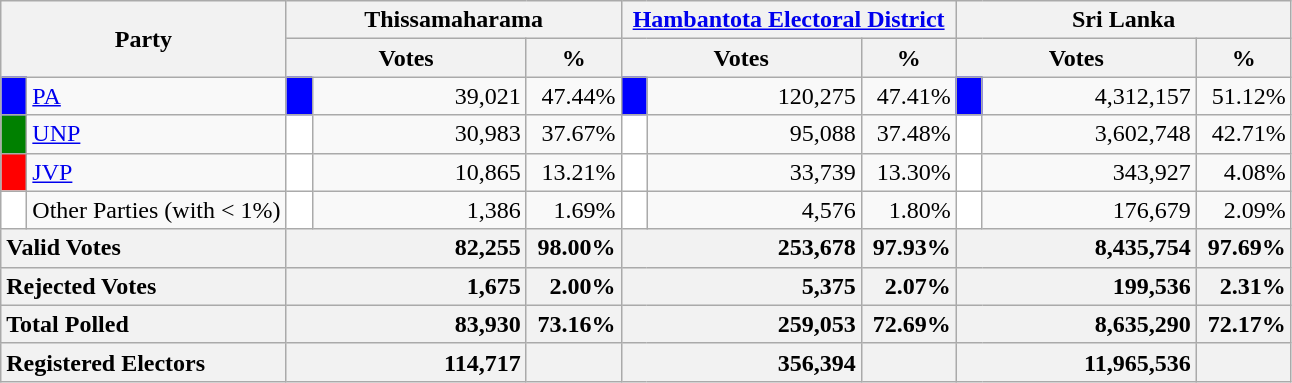<table class="wikitable">
<tr>
<th colspan="2" width="144px"rowspan="2">Party</th>
<th colspan="3" width="216px">Thissamaharama</th>
<th colspan="3" width="216px"><a href='#'>Hambantota Electoral District</a></th>
<th colspan="3" width="216px">Sri Lanka</th>
</tr>
<tr>
<th colspan="2" width="144px">Votes</th>
<th>%</th>
<th colspan="2" width="144px">Votes</th>
<th>%</th>
<th colspan="2" width="144px">Votes</th>
<th>%</th>
</tr>
<tr>
<td style="background-color:blue;" width="10px"></td>
<td style="text-align:left;"><a href='#'>PA</a></td>
<td style="background-color:blue;" width="10px"></td>
<td style="text-align:right;">39,021</td>
<td style="text-align:right;">47.44%</td>
<td style="background-color:blue;" width="10px"></td>
<td style="text-align:right;">120,275</td>
<td style="text-align:right;">47.41%</td>
<td style="background-color:blue;" width="10px"></td>
<td style="text-align:right;">4,312,157</td>
<td style="text-align:right;">51.12%</td>
</tr>
<tr>
<td style="background-color:green;" width="10px"></td>
<td style="text-align:left;"><a href='#'>UNP</a></td>
<td style="background-color:white;" width="10px"></td>
<td style="text-align:right;">30,983</td>
<td style="text-align:right;">37.67%</td>
<td style="background-color:white;" width="10px"></td>
<td style="text-align:right;">95,088</td>
<td style="text-align:right;">37.48%</td>
<td style="background-color:white;" width="10px"></td>
<td style="text-align:right;">3,602,748</td>
<td style="text-align:right;">42.71%</td>
</tr>
<tr>
<td style="background-color:red;" width="10px"></td>
<td style="text-align:left;"><a href='#'>JVP</a></td>
<td style="background-color:white;" width="10px"></td>
<td style="text-align:right;">10,865</td>
<td style="text-align:right;">13.21%</td>
<td style="background-color:white;" width="10px"></td>
<td style="text-align:right;">33,739</td>
<td style="text-align:right;">13.30%</td>
<td style="background-color:white;" width="10px"></td>
<td style="text-align:right;">343,927</td>
<td style="text-align:right;">4.08%</td>
</tr>
<tr>
<td style="background-color:white;" width="10px"></td>
<td style="text-align:left;">Other Parties (with < 1%)</td>
<td style="background-color:white;" width="10px"></td>
<td style="text-align:right;">1,386</td>
<td style="text-align:right;">1.69%</td>
<td style="background-color:white;" width="10px"></td>
<td style="text-align:right;">4,576</td>
<td style="text-align:right;">1.80%</td>
<td style="background-color:white;" width="10px"></td>
<td style="text-align:right;">176,679</td>
<td style="text-align:right;">2.09%</td>
</tr>
<tr>
<th colspan="2" width="144px"style="text-align:left;">Valid Votes</th>
<th style="text-align:right;"colspan="2" width="144px">82,255</th>
<th style="text-align:right;">98.00%</th>
<th style="text-align:right;"colspan="2" width="144px">253,678</th>
<th style="text-align:right;">97.93%</th>
<th style="text-align:right;"colspan="2" width="144px">8,435,754</th>
<th style="text-align:right;">97.69%</th>
</tr>
<tr>
<th colspan="2" width="144px"style="text-align:left;">Rejected Votes</th>
<th style="text-align:right;"colspan="2" width="144px">1,675</th>
<th style="text-align:right;">2.00%</th>
<th style="text-align:right;"colspan="2" width="144px">5,375</th>
<th style="text-align:right;">2.07%</th>
<th style="text-align:right;"colspan="2" width="144px">199,536</th>
<th style="text-align:right;">2.31%</th>
</tr>
<tr>
<th colspan="2" width="144px"style="text-align:left;">Total Polled</th>
<th style="text-align:right;"colspan="2" width="144px">83,930</th>
<th style="text-align:right;">73.16%</th>
<th style="text-align:right;"colspan="2" width="144px">259,053</th>
<th style="text-align:right;">72.69%</th>
<th style="text-align:right;"colspan="2" width="144px">8,635,290</th>
<th style="text-align:right;">72.17%</th>
</tr>
<tr>
<th colspan="2" width="144px"style="text-align:left;">Registered Electors</th>
<th style="text-align:right;"colspan="2" width="144px">114,717</th>
<th></th>
<th style="text-align:right;"colspan="2" width="144px">356,394</th>
<th></th>
<th style="text-align:right;"colspan="2" width="144px">11,965,536</th>
<th></th>
</tr>
</table>
